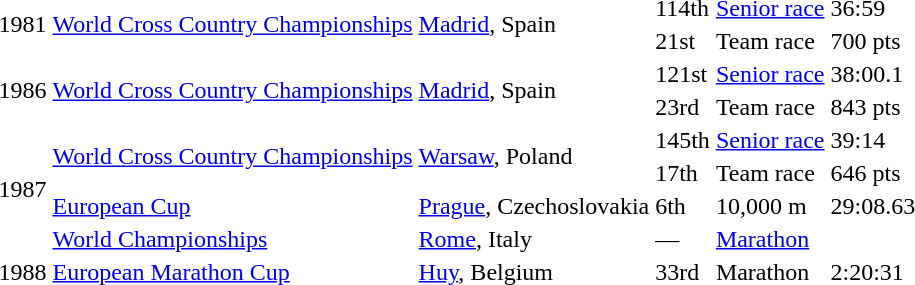<table>
<tr>
<td rowspan=2>1981</td>
<td rowspan=2><a href='#'>World Cross Country Championships</a></td>
<td rowspan=2><a href='#'>Madrid</a>, Spain</td>
<td>114th</td>
<td><a href='#'>Senior race</a></td>
<td>36:59</td>
</tr>
<tr>
<td>21st</td>
<td>Team race</td>
<td>700 pts</td>
</tr>
<tr>
<td rowspan=2>1986</td>
<td rowspan=2><a href='#'>World Cross Country Championships</a></td>
<td rowspan=2><a href='#'>Madrid</a>, Spain</td>
<td>121st</td>
<td><a href='#'>Senior race</a></td>
<td>38:00.1</td>
</tr>
<tr>
<td>23rd</td>
<td>Team race</td>
<td>843 pts</td>
</tr>
<tr>
<td rowspan=4>1987</td>
<td rowspan=2><a href='#'>World Cross Country Championships</a></td>
<td rowspan=2><a href='#'>Warsaw</a>, Poland</td>
<td>145th</td>
<td><a href='#'>Senior race</a></td>
<td>39:14</td>
</tr>
<tr>
<td>17th</td>
<td>Team race</td>
<td>646 pts</td>
</tr>
<tr>
<td><a href='#'>European Cup</a></td>
<td><a href='#'>Prague</a>, Czechoslovakia</td>
<td>6th</td>
<td>10,000 m</td>
<td>29:08.63</td>
</tr>
<tr>
<td><a href='#'>World Championships</a></td>
<td><a href='#'>Rome</a>, Italy</td>
<td>—</td>
<td><a href='#'>Marathon</a></td>
<td></td>
</tr>
<tr>
<td>1988</td>
<td><a href='#'>European Marathon Cup</a></td>
<td><a href='#'>Huy</a>, Belgium</td>
<td>33rd</td>
<td>Marathon</td>
<td>2:20:31</td>
</tr>
</table>
